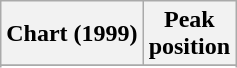<table class="wikitable">
<tr>
<th>Chart (1999)</th>
<th>Peak<br>position</th>
</tr>
<tr>
</tr>
<tr>
</tr>
<tr>
</tr>
</table>
